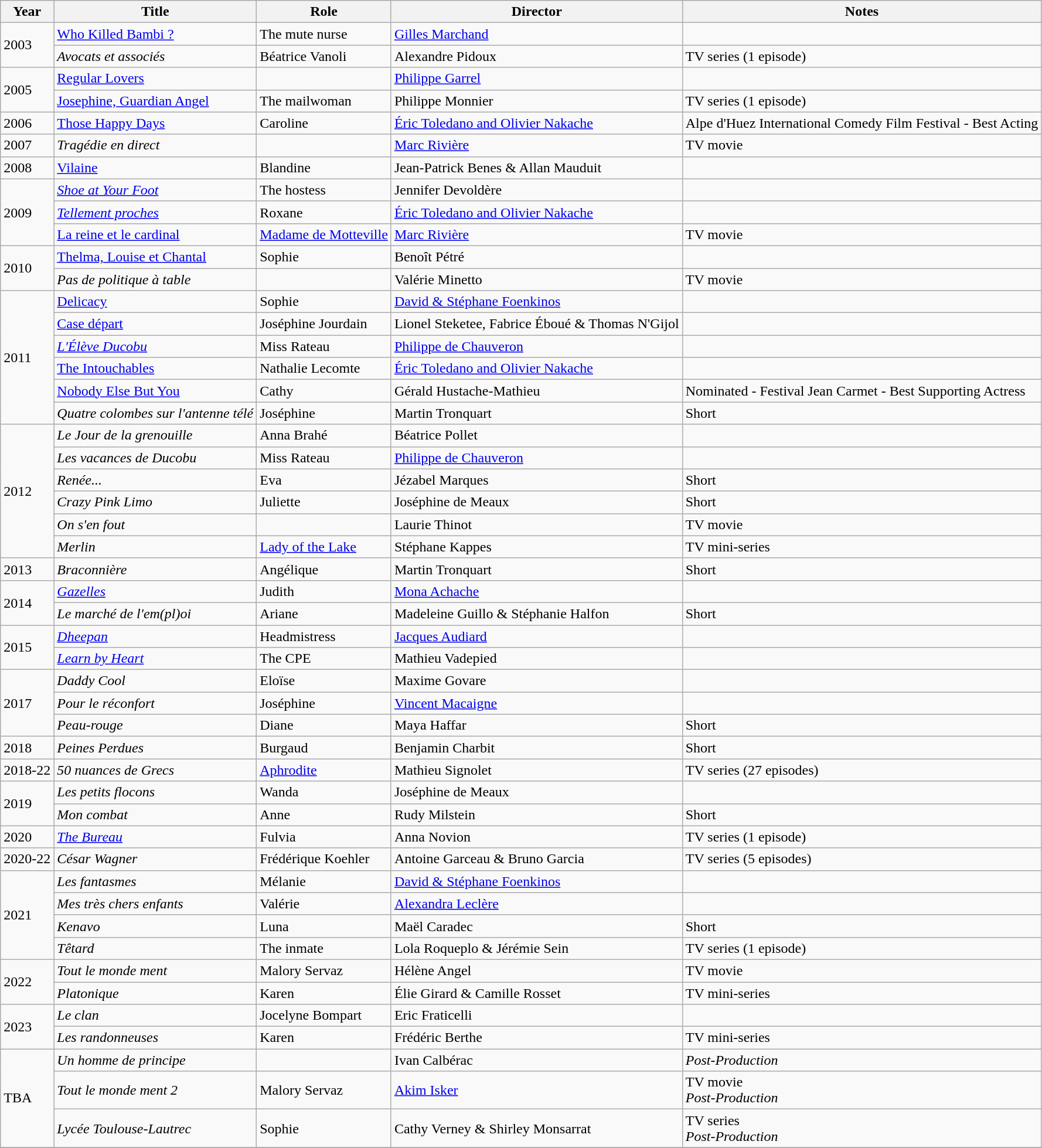<table class="wikitable sortable">
<tr>
<th>Year</th>
<th>Title</th>
<th>Role</th>
<th>Director</th>
<th class="unsortable">Notes</th>
</tr>
<tr>
<td rowspan=2>2003</td>
<td><a href='#'>Who Killed Bambi ?</a></td>
<td>The mute nurse</td>
<td><a href='#'>Gilles Marchand</a></td>
<td></td>
</tr>
<tr>
<td><em>Avocats et associés</em></td>
<td>Béatrice Vanoli</td>
<td>Alexandre Pidoux</td>
<td>TV series (1 episode)</td>
</tr>
<tr>
<td rowspan=2>2005</td>
<td><a href='#'>Regular Lovers</a></td>
<td></td>
<td><a href='#'>Philippe Garrel</a></td>
<td></td>
</tr>
<tr>
<td><a href='#'>Josephine, Guardian Angel</a></td>
<td>The mailwoman</td>
<td>Philippe Monnier</td>
<td>TV series (1 episode)</td>
</tr>
<tr>
<td>2006</td>
<td><a href='#'>Those Happy Days</a></td>
<td>Caroline</td>
<td><a href='#'>Éric Toledano and Olivier Nakache</a></td>
<td>Alpe d'Huez International Comedy Film Festival - Best Acting</td>
</tr>
<tr>
<td>2007</td>
<td><em>Tragédie en direct</em></td>
<td></td>
<td><a href='#'>Marc Rivière</a></td>
<td>TV movie</td>
</tr>
<tr>
<td>2008</td>
<td><a href='#'>Vilaine</a></td>
<td>Blandine</td>
<td>Jean-Patrick Benes & Allan Mauduit</td>
<td></td>
</tr>
<tr>
<td rowspan=3>2009</td>
<td><em><a href='#'>Shoe at Your Foot</a></em></td>
<td>The hostess</td>
<td>Jennifer Devoldère</td>
<td></td>
</tr>
<tr>
<td><em><a href='#'>Tellement proches</a></em></td>
<td>Roxane</td>
<td><a href='#'>Éric Toledano and Olivier Nakache</a></td>
<td></td>
</tr>
<tr>
<td><a href='#'>La reine et le cardinal</a></td>
<td><a href='#'>Madame de Motteville</a></td>
<td><a href='#'>Marc Rivière</a></td>
<td>TV movie</td>
</tr>
<tr>
<td rowspan=2>2010</td>
<td><a href='#'>Thelma, Louise et Chantal</a></td>
<td>Sophie</td>
<td>Benoît Pétré</td>
<td></td>
</tr>
<tr>
<td><em>Pas de politique à table</em></td>
<td></td>
<td>Valérie Minetto</td>
<td>TV movie</td>
</tr>
<tr>
<td rowspan=6>2011</td>
<td><a href='#'>Delicacy</a></td>
<td>Sophie</td>
<td><a href='#'>David & Stéphane Foenkinos</a></td>
<td></td>
</tr>
<tr>
<td><a href='#'>Case départ</a></td>
<td>Joséphine Jourdain</td>
<td>Lionel Steketee, Fabrice Éboué & Thomas N'Gijol</td>
<td></td>
</tr>
<tr>
<td><a href='#'><em>L'Élève Ducobu</em></a></td>
<td>Miss Rateau</td>
<td><a href='#'>Philippe de Chauveron</a></td>
<td></td>
</tr>
<tr>
<td><a href='#'>The Intouchables</a></td>
<td>Nathalie Lecomte</td>
<td><a href='#'>Éric Toledano and Olivier Nakache</a></td>
<td></td>
</tr>
<tr>
<td><a href='#'>Nobody Else But You</a></td>
<td>Cathy</td>
<td>Gérald Hustache-Mathieu</td>
<td>Nominated - Festival Jean Carmet - Best Supporting Actress</td>
</tr>
<tr>
<td><em>Quatre colombes sur l'antenne télé</em></td>
<td>Joséphine</td>
<td>Martin Tronquart</td>
<td>Short</td>
</tr>
<tr>
<td rowspan=6>2012</td>
<td><em>Le Jour de la grenouille</em></td>
<td>Anna Brahé</td>
<td>Béatrice Pollet</td>
<td></td>
</tr>
<tr>
<td><em>Les vacances de Ducobu</em></td>
<td>Miss Rateau</td>
<td><a href='#'>Philippe de Chauveron</a></td>
<td></td>
</tr>
<tr>
<td><em>Renée...</em></td>
<td>Eva</td>
<td>Jézabel Marques</td>
<td>Short</td>
</tr>
<tr>
<td><em>Crazy Pink Limo</em></td>
<td>Juliette</td>
<td>Joséphine de Meaux</td>
<td>Short</td>
</tr>
<tr>
<td><em>On s'en fout</em></td>
<td></td>
<td>Laurie Thinot</td>
<td>TV movie</td>
</tr>
<tr>
<td><em>Merlin</em></td>
<td><a href='#'>Lady of the Lake</a></td>
<td>Stéphane Kappes</td>
<td>TV mini-series</td>
</tr>
<tr>
<td>2013</td>
<td><em>Braconnière</em></td>
<td>Angélique</td>
<td>Martin Tronquart</td>
<td>Short</td>
</tr>
<tr>
<td rowspan=2>2014</td>
<td><em><a href='#'>Gazelles</a></em></td>
<td>Judith</td>
<td><a href='#'>Mona Achache</a></td>
<td></td>
</tr>
<tr>
<td><em>Le marché de l'em(pl)oi</em></td>
<td>Ariane</td>
<td>Madeleine Guillo & Stéphanie Halfon</td>
<td>Short</td>
</tr>
<tr>
<td rowspan=2>2015</td>
<td><em><a href='#'>Dheepan</a></em></td>
<td>Headmistress</td>
<td><a href='#'>Jacques Audiard</a></td>
<td></td>
</tr>
<tr>
<td><em><a href='#'>Learn by Heart</a></em></td>
<td>The CPE</td>
<td>Mathieu Vadepied</td>
<td></td>
</tr>
<tr>
<td rowspan=3>2017</td>
<td><em>Daddy Cool</em></td>
<td>Eloïse</td>
<td>Maxime Govare</td>
<td></td>
</tr>
<tr>
<td><em>Pour le réconfort</em></td>
<td>Joséphine</td>
<td><a href='#'>Vincent Macaigne</a></td>
<td></td>
</tr>
<tr>
<td><em>Peau-rouge</em></td>
<td>Diane</td>
<td>Maya Haffar</td>
<td>Short</td>
</tr>
<tr>
<td>2018</td>
<td><em>Peines Perdues</em></td>
<td>Burgaud</td>
<td>Benjamin Charbit</td>
<td>Short</td>
</tr>
<tr>
<td>2018-22</td>
<td><em>50 nuances de Grecs</em></td>
<td><a href='#'>Aphrodite</a></td>
<td>Mathieu Signolet</td>
<td>TV series (27 episodes)</td>
</tr>
<tr>
<td rowspan=2>2019</td>
<td><em>Les petits flocons</em></td>
<td>Wanda</td>
<td>Joséphine de Meaux</td>
<td></td>
</tr>
<tr>
<td><em>Mon combat</em></td>
<td>Anne</td>
<td>Rudy Milstein</td>
<td>Short</td>
</tr>
<tr>
<td>2020</td>
<td><em><a href='#'>The Bureau</a></em></td>
<td>Fulvia</td>
<td>Anna Novion</td>
<td>TV series (1 episode)</td>
</tr>
<tr>
<td>2020-22</td>
<td><em>César Wagner</em></td>
<td>Frédérique Koehler</td>
<td>Antoine Garceau & Bruno Garcia</td>
<td>TV series (5 episodes)</td>
</tr>
<tr>
<td rowspan=4>2021</td>
<td><em>Les fantasmes</em></td>
<td>Mélanie</td>
<td><a href='#'>David & Stéphane Foenkinos</a></td>
<td></td>
</tr>
<tr>
<td><em>Mes très chers enfants</em></td>
<td>Valérie</td>
<td><a href='#'>Alexandra Leclère</a></td>
<td></td>
</tr>
<tr>
<td><em>Kenavo</em></td>
<td>Luna</td>
<td>Maël Caradec</td>
<td>Short</td>
</tr>
<tr>
<td><em>Têtard</em></td>
<td>The inmate</td>
<td>Lola Roqueplo & Jérémie Sein</td>
<td>TV series (1 episode)</td>
</tr>
<tr>
<td rowspan=2>2022</td>
<td><em>Tout le monde ment</em></td>
<td>Malory Servaz</td>
<td>Hélène Angel</td>
<td>TV movie</td>
</tr>
<tr>
<td><em>Platonique</em></td>
<td>Karen</td>
<td>Élie Girard & Camille Rosset</td>
<td>TV mini-series</td>
</tr>
<tr>
<td rowspan=2>2023</td>
<td><em>Le clan</em></td>
<td>Jocelyne Bompart</td>
<td>Eric Fraticelli</td>
<td></td>
</tr>
<tr>
<td><em>Les randonneuses</em></td>
<td>Karen</td>
<td>Frédéric Berthe</td>
<td>TV mini-series</td>
</tr>
<tr>
<td rowspan=3>TBA</td>
<td><em>Un homme de principe</em></td>
<td></td>
<td>Ivan Calbérac</td>
<td><em>Post-Production</em></td>
</tr>
<tr>
<td><em>Tout le monde ment 2</em></td>
<td>Malory Servaz</td>
<td><a href='#'>Akim Isker</a></td>
<td>TV movie<br><em>Post-Production</em></td>
</tr>
<tr>
<td><em>Lycée Toulouse-Lautrec</em></td>
<td>Sophie</td>
<td>Cathy Verney & Shirley Monsarrat</td>
<td>TV series<br><em>Post-Production</em></td>
</tr>
<tr>
</tr>
</table>
